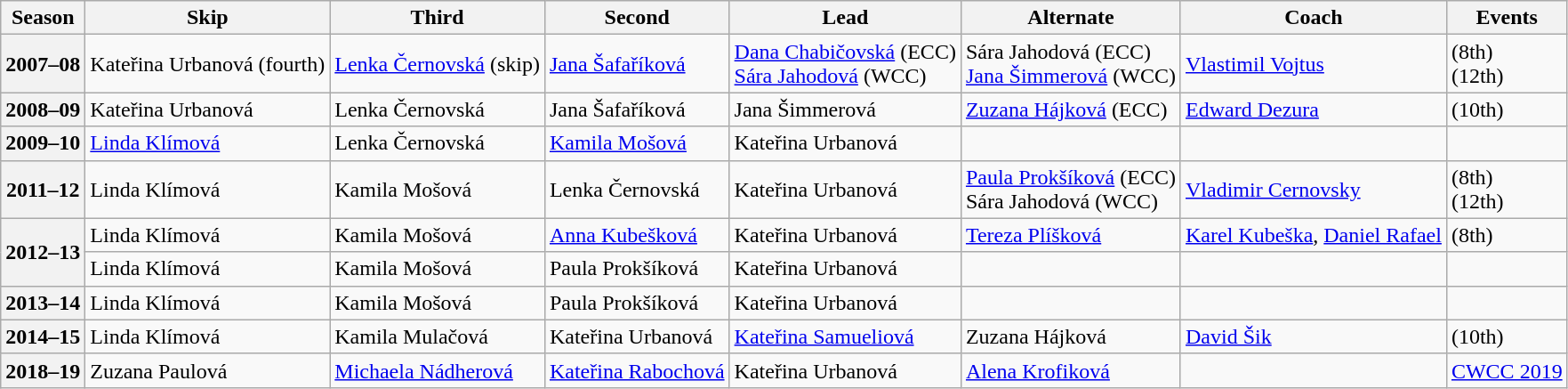<table class="wikitable">
<tr>
<th scope="col">Season</th>
<th scope="col">Skip</th>
<th scope="col">Third</th>
<th scope="col">Second</th>
<th scope="col">Lead</th>
<th scope="col">Alternate</th>
<th scope="col">Coach</th>
<th scope="col">Events</th>
</tr>
<tr>
<th scope="row">2007–08</th>
<td>Kateřina Urbanová (fourth)</td>
<td><a href='#'>Lenka Černovská</a> (skip)</td>
<td><a href='#'>Jana Šafaříková</a></td>
<td><a href='#'>Dana Chabičovská</a> (ECC)<br><a href='#'>Sára Jahodová</a> (WCC)</td>
<td>Sára Jahodová (ECC)<br><a href='#'>Jana Šimmerová</a> (WCC)</td>
<td><a href='#'>Vlastimil Vojtus</a></td>
<td> (8th)<br> (12th)</td>
</tr>
<tr>
<th scope="row">2008–09</th>
<td>Kateřina Urbanová</td>
<td>Lenka Černovská</td>
<td>Jana Šafaříková</td>
<td>Jana Šimmerová</td>
<td><a href='#'>Zuzana Hájková</a> (ECC)</td>
<td><a href='#'>Edward Dezura</a></td>
<td> (10th)</td>
</tr>
<tr>
<th scope="row">2009–10</th>
<td><a href='#'>Linda Klímová</a></td>
<td>Lenka Černovská</td>
<td><a href='#'>Kamila Mošová</a></td>
<td>Kateřina Urbanová</td>
<td></td>
<td></td>
<td></td>
</tr>
<tr>
<th scope="row">2011–12</th>
<td>Linda Klímová</td>
<td>Kamila Mošová</td>
<td>Lenka Černovská</td>
<td>Kateřina Urbanová</td>
<td><a href='#'>Paula Prokšíková</a> (ECC)<br>Sára Jahodová (WCC)</td>
<td><a href='#'>Vladimir Cernovsky</a></td>
<td> (8th)<br> (12th)</td>
</tr>
<tr>
<th scope="row" rowspan=2>2012–13</th>
<td>Linda Klímová</td>
<td>Kamila Mošová</td>
<td><a href='#'>Anna Kubešková</a></td>
<td>Kateřina Urbanová</td>
<td><a href='#'>Tereza Plíšková</a></td>
<td><a href='#'>Karel Kubeška</a>, <a href='#'>Daniel Rafael</a></td>
<td> (8th)</td>
</tr>
<tr>
<td>Linda Klímová</td>
<td>Kamila Mošová</td>
<td>Paula Prokšíková</td>
<td>Kateřina Urbanová</td>
<td></td>
<td></td>
<td></td>
</tr>
<tr>
<th scope="row">2013–14</th>
<td>Linda Klímová</td>
<td>Kamila Mošová</td>
<td>Paula Prokšíková</td>
<td>Kateřina Urbanová</td>
<td></td>
<td></td>
<td></td>
</tr>
<tr>
<th scope="row">2014–15</th>
<td>Linda Klímová</td>
<td>Kamila Mulačová</td>
<td>Kateřina Urbanová</td>
<td><a href='#'>Kateřina Samueliová</a></td>
<td>Zuzana Hájková</td>
<td><a href='#'>David Šik</a></td>
<td> (10th)</td>
</tr>
<tr>
<th scope="row">2018–19</th>
<td>Zuzana Paulová</td>
<td><a href='#'>Michaela Nádherová</a></td>
<td><a href='#'>Kateřina Rabochová</a></td>
<td>Kateřina Urbanová</td>
<td><a href='#'>Alena Krofiková</a></td>
<td></td>
<td><a href='#'>CWCC 2019</a> </td>
</tr>
</table>
